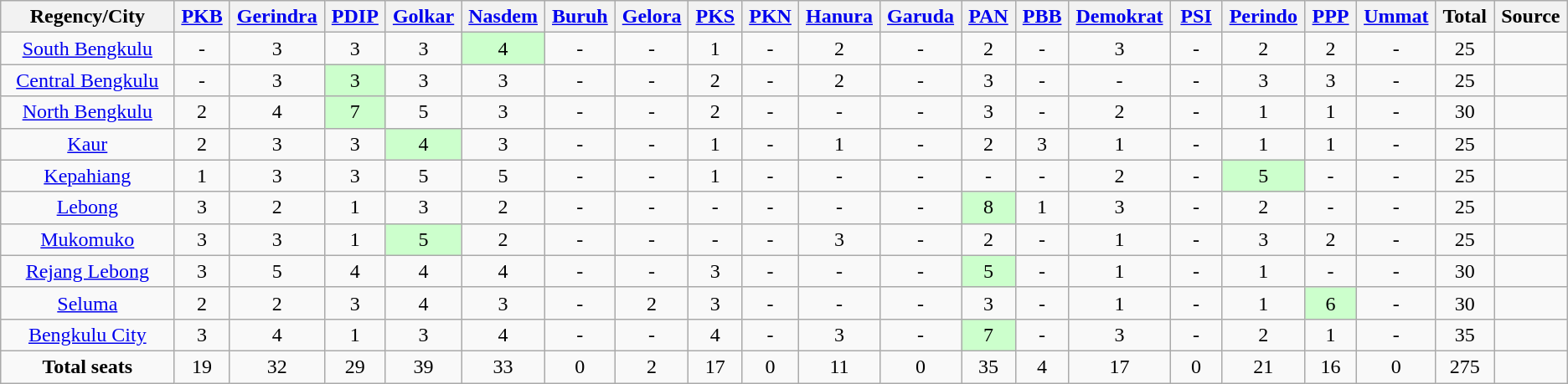<table class="wikitable sortable" style="text-align:center">
<tr>
<th scope=col width=10%>Regency/City</th>
<th scope=col width=3%><a href='#'>PKB</a></th>
<th scope=col width=3%><a href='#'>Gerindra</a></th>
<th scope=col width=3%><a href='#'>PDIP</a></th>
<th scope=col width=3%><a href='#'>Golkar</a></th>
<th scope=col width=3%><a href='#'>Nasdem</a></th>
<th scope=col width=3%><a href='#'>Buruh</a></th>
<th scope=col width=3%><a href='#'>Gelora</a></th>
<th scope=col width=3%><a href='#'>PKS</a></th>
<th scope=col width=3%><a href='#'>PKN</a></th>
<th scope=col width=3%><a href='#'>Hanura</a></th>
<th scope=col width=3%><a href='#'>Garuda</a></th>
<th scope=col width=3%><a href='#'>PAN</a></th>
<th scope=col width=3%><a href='#'>PBB</a></th>
<th scope=col width=3%><a href='#'>Demokrat</a></th>
<th scope=col width=3%><a href='#'>PSI</a></th>
<th scope=col width=3%><a href='#'>Perindo</a></th>
<th scope=col width=3%><a href='#'>PPP</a></th>
<th scope=col width=3%><a href='#'>Ummat</a></th>
<th scope=col width=3%>Total</th>
<th scope=col width=3%>Source</th>
</tr>
<tr>
<td><a href='#'>South Bengkulu</a></td>
<td>-</td>
<td>3</td>
<td>3</td>
<td>3</td>
<td style="background:#cfc;">4</td>
<td>-</td>
<td>-</td>
<td>1</td>
<td>-</td>
<td>2</td>
<td>-</td>
<td>2</td>
<td>-</td>
<td>3</td>
<td>-</td>
<td>2</td>
<td>2</td>
<td>-</td>
<td>25</td>
<td></td>
</tr>
<tr>
<td><a href='#'>Central Bengkulu</a></td>
<td>-</td>
<td>3</td>
<td style="background:#cfc;">3</td>
<td>3</td>
<td>3</td>
<td>-</td>
<td>-</td>
<td>2</td>
<td>-</td>
<td>2</td>
<td>-</td>
<td>3</td>
<td>-</td>
<td>-</td>
<td>-</td>
<td>3</td>
<td>3</td>
<td>-</td>
<td>25</td>
<td></td>
</tr>
<tr>
<td><a href='#'>North Bengkulu</a></td>
<td>2</td>
<td>4</td>
<td style="background:#cfc;">7</td>
<td>5</td>
<td>3</td>
<td>-</td>
<td>-</td>
<td>2</td>
<td>-</td>
<td>-</td>
<td>-</td>
<td>3</td>
<td>-</td>
<td>2</td>
<td>-</td>
<td>1</td>
<td>1</td>
<td>-</td>
<td>30</td>
<td></td>
</tr>
<tr>
<td><a href='#'>Kaur</a></td>
<td>2</td>
<td>3</td>
<td>3</td>
<td style="background:#cfc;">4</td>
<td>3</td>
<td>-</td>
<td>-</td>
<td>1</td>
<td>-</td>
<td>1</td>
<td>-</td>
<td>2</td>
<td>3</td>
<td>1</td>
<td>-</td>
<td>1</td>
<td>1</td>
<td>-</td>
<td>25</td>
<td></td>
</tr>
<tr>
<td><a href='#'>Kepahiang</a></td>
<td>1</td>
<td>3</td>
<td>3</td>
<td>5</td>
<td>5</td>
<td>-</td>
<td>-</td>
<td>1</td>
<td>-</td>
<td>-</td>
<td>-</td>
<td>-</td>
<td>-</td>
<td>2</td>
<td>-</td>
<td style="background:#cfc;">5</td>
<td>-</td>
<td>-</td>
<td>25</td>
<td></td>
</tr>
<tr>
<td><a href='#'>Lebong</a></td>
<td>3</td>
<td>2</td>
<td>1</td>
<td>3</td>
<td>2</td>
<td>-</td>
<td>-</td>
<td>-</td>
<td>-</td>
<td>-</td>
<td>-</td>
<td style="background:#cfc;">8</td>
<td>1</td>
<td>3</td>
<td>-</td>
<td>2</td>
<td>-</td>
<td>-</td>
<td>25</td>
<td></td>
</tr>
<tr>
<td><a href='#'>Mukomuko</a></td>
<td>3</td>
<td>3</td>
<td>1</td>
<td style="background:#cfc;">5</td>
<td>2</td>
<td>-</td>
<td>-</td>
<td>-</td>
<td>-</td>
<td>3</td>
<td>-</td>
<td>2</td>
<td>-</td>
<td>1</td>
<td>-</td>
<td>3</td>
<td>2</td>
<td>-</td>
<td>25</td>
<td></td>
</tr>
<tr>
<td><a href='#'>Rejang Lebong</a></td>
<td>3</td>
<td>5</td>
<td>4</td>
<td>4</td>
<td>4</td>
<td>-</td>
<td>-</td>
<td>3</td>
<td>-</td>
<td>-</td>
<td>-</td>
<td style="background:#cfc;">5</td>
<td>-</td>
<td>1</td>
<td>-</td>
<td>1</td>
<td>-</td>
<td>-</td>
<td>30</td>
<td></td>
</tr>
<tr>
<td><a href='#'>Seluma</a></td>
<td>2</td>
<td>2</td>
<td>3</td>
<td>4</td>
<td>3</td>
<td>-</td>
<td>2</td>
<td>3</td>
<td>-</td>
<td>-</td>
<td>-</td>
<td>3</td>
<td>-</td>
<td>1</td>
<td>-</td>
<td>1</td>
<td style="background:#cfc;">6</td>
<td>-</td>
<td>30</td>
<td></td>
</tr>
<tr>
<td><a href='#'>Bengkulu City</a></td>
<td>3</td>
<td>4</td>
<td>1</td>
<td>3</td>
<td>4</td>
<td>-</td>
<td>-</td>
<td>4</td>
<td>-</td>
<td>3</td>
<td>-</td>
<td style="background:#cfc;">7</td>
<td>-</td>
<td>3</td>
<td>-</td>
<td>2</td>
<td>1</td>
<td>-</td>
<td>35</td>
<td></td>
</tr>
<tr>
<td><strong>Total seats</strong></td>
<td>19</td>
<td>32</td>
<td>29</td>
<td>39</td>
<td>33</td>
<td>0</td>
<td>2</td>
<td>17</td>
<td>0</td>
<td>11</td>
<td>0</td>
<td>35</td>
<td>4</td>
<td>17</td>
<td>0</td>
<td>21</td>
<td>16</td>
<td>0</td>
<td>275</td>
</tr>
</table>
